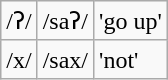<table class="wikitable">
<tr>
<td>/ʔ/</td>
<td>/saʔ/</td>
<td>'go up'</td>
</tr>
<tr>
<td>/x/</td>
<td>/sax/</td>
<td>'not'</td>
</tr>
</table>
